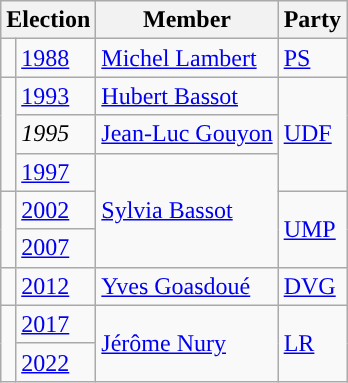<table class="wikitable">
<tr>
<th colspan=2>Election</th>
<th>Member</th>
<th>Party</th>
</tr>
<tr>
<td style="background-color: "></td>
<td><a href='#'>1988</a></td>
<td><a href='#'>Michel Lambert</a></td>
<td><a href='#'>PS</a></td>
</tr>
<tr>
<td rowspan="3" style="background-color: "></td>
<td><a href='#'>1993</a></td>
<td><a href='#'>Hubert Bassot</a></td>
<td rowspan="3"><a href='#'>UDF</a></td>
</tr>
<tr>
<td><em>1995</em></td>
<td><a href='#'>Jean-Luc Gouyon</a></td>
</tr>
<tr>
<td><a href='#'>1997</a></td>
<td rowspan="3"><a href='#'>Sylvia Bassot</a></td>
</tr>
<tr>
<td rowspan="2" style="background-color: "></td>
<td><a href='#'>2002</a></td>
<td rowspan="2"><a href='#'>UMP</a></td>
</tr>
<tr>
<td><a href='#'>2007</a></td>
</tr>
<tr>
<td style="background-color: "></td>
<td><a href='#'>2012</a></td>
<td><a href='#'>Yves Goasdoué</a></td>
<td><a href='#'>DVG</a></td>
</tr>
<tr>
<td rowspan="2" style="background-color: "></td>
<td><a href='#'>2017</a></td>
<td rowspan="2"><a href='#'>Jérôme Nury</a></td>
<td rowspan="2"><a href='#'>LR</a></td>
</tr>
<tr>
<td><a href='#'>2022</a></td>
</tr>
</table>
